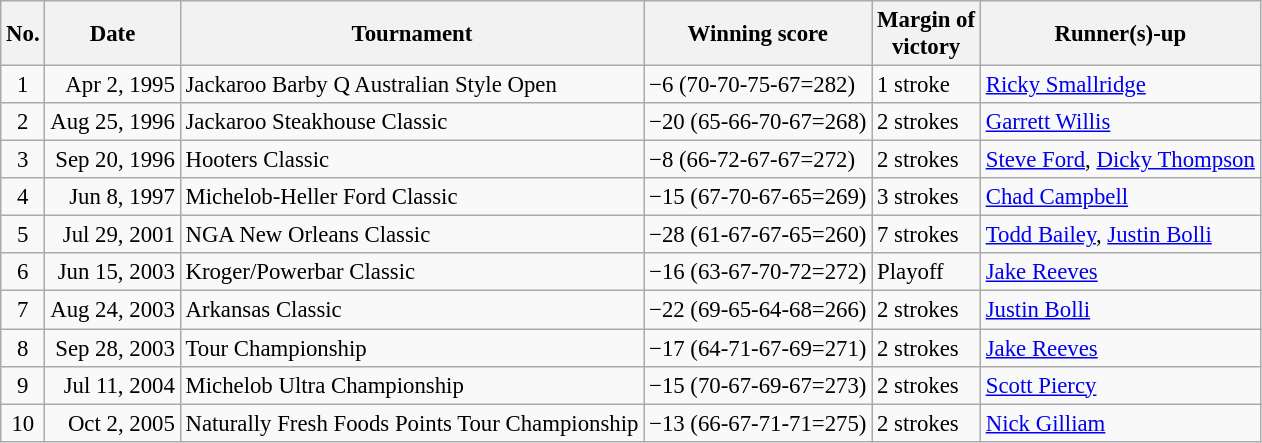<table class="wikitable" style="font-size:95%;">
<tr>
<th>No.</th>
<th>Date</th>
<th>Tournament</th>
<th>Winning score</th>
<th>Margin of<br>victory</th>
<th>Runner(s)-up</th>
</tr>
<tr>
<td align=center>1</td>
<td align=right>Apr 2, 1995</td>
<td>Jackaroo Barby Q Australian Style Open</td>
<td>−6 (70-70-75-67=282)</td>
<td>1 stroke</td>
<td> <a href='#'>Ricky Smallridge</a></td>
</tr>
<tr>
<td align=center>2</td>
<td align=right>Aug 25, 1996</td>
<td>Jackaroo Steakhouse Classic</td>
<td>−20 (65-66-70-67=268)</td>
<td>2 strokes</td>
<td> <a href='#'>Garrett Willis</a></td>
</tr>
<tr>
<td align=center>3</td>
<td align=right>Sep 20, 1996</td>
<td>Hooters Classic</td>
<td>−8 (66-72-67-67=272)</td>
<td>2 strokes</td>
<td> <a href='#'>Steve Ford</a>,  <a href='#'>Dicky Thompson</a></td>
</tr>
<tr>
<td align=center>4</td>
<td align=right>Jun 8, 1997</td>
<td>Michelob-Heller Ford Classic</td>
<td>−15 (67-70-67-65=269)</td>
<td>3 strokes</td>
<td> <a href='#'>Chad Campbell</a></td>
</tr>
<tr>
<td align=center>5</td>
<td align=right>Jul 29, 2001</td>
<td>NGA New Orleans Classic</td>
<td>−28 (61-67-67-65=260)</td>
<td>7 strokes</td>
<td> <a href='#'>Todd Bailey</a>,  <a href='#'>Justin Bolli</a></td>
</tr>
<tr>
<td align=center>6</td>
<td align=right>Jun 15, 2003</td>
<td>Kroger/Powerbar Classic</td>
<td>−16 (63-67-70-72=272)</td>
<td>Playoff</td>
<td> <a href='#'>Jake Reeves</a></td>
</tr>
<tr>
<td align=center>7</td>
<td align=right>Aug 24, 2003</td>
<td>Arkansas Classic</td>
<td>−22 (69-65-64-68=266)</td>
<td>2 strokes</td>
<td> <a href='#'>Justin Bolli</a></td>
</tr>
<tr>
<td align=center>8</td>
<td align=right>Sep 28, 2003</td>
<td>Tour Championship</td>
<td>−17 (64-71-67-69=271)</td>
<td>2 strokes</td>
<td> <a href='#'>Jake Reeves</a></td>
</tr>
<tr>
<td align=center>9</td>
<td align=right>Jul 11, 2004</td>
<td>Michelob Ultra Championship</td>
<td>−15 (70-67-69-67=273)</td>
<td>2 strokes</td>
<td> <a href='#'>Scott Piercy</a></td>
</tr>
<tr>
<td align=center>10</td>
<td align=right>Oct 2, 2005</td>
<td>Naturally Fresh Foods Points Tour Championship</td>
<td>−13 (66-67-71-71=275)</td>
<td>2 strokes</td>
<td> <a href='#'>Nick Gilliam</a></td>
</tr>
</table>
